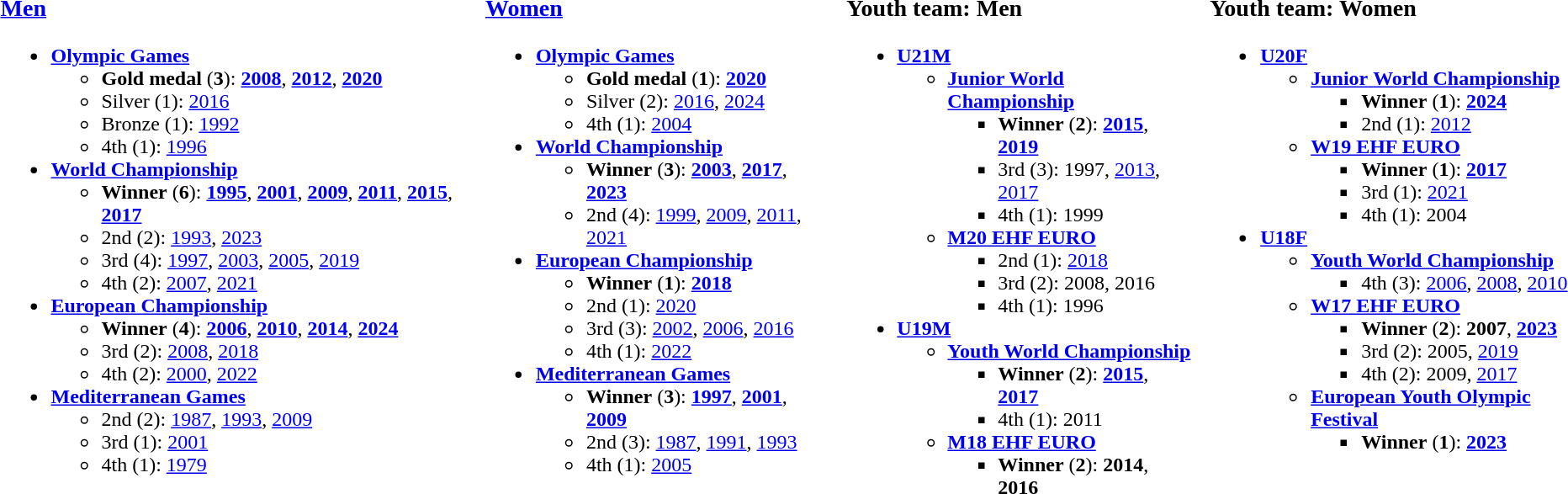<table>
<tr>
<td valign="top"><br><h3><a href='#'>Men</a></h3><ul><li><a href='#'><strong>Olympic Games</strong></a><ul><li> <strong>Gold medal</strong> (<strong>3</strong>): <strong><a href='#'>2008</a></strong>, <strong><a href='#'>2012</a></strong>, <strong><a href='#'>2020</a></strong></li><li> Silver (1): <a href='#'>2016</a></li><li> Bronze (1): <a href='#'>1992</a></li><li>4th (1): <a href='#'>1996</a></li></ul></li><li><strong><a href='#'>World Championship</a></strong><ul><li> <strong>Winner</strong> (<strong>6</strong>): <strong><a href='#'>1995</a></strong>, <strong><a href='#'>2001</a></strong>, <strong><a href='#'>2009</a></strong>, <strong><a href='#'>2011</a></strong>, <strong><a href='#'>2015</a></strong>, <strong><a href='#'>2017</a></strong></li><li> 2nd (2): <a href='#'>1993</a>, <a href='#'>2023</a></li><li> 3rd (4): <a href='#'>1997</a>, <a href='#'>2003</a>, <a href='#'>2005</a>, <a href='#'>2019</a></li><li>4th (2): <a href='#'>2007</a>, <a href='#'>2021</a></li></ul></li><li><strong><a href='#'>European Championship</a></strong><ul><li> <strong>Winner</strong> (<strong>4</strong>): <strong><a href='#'>2006</a></strong>, <strong><a href='#'>2010</a></strong>, <strong><a href='#'>2014</a></strong>, <strong><a href='#'>2024</a></strong></li><li> 3rd (2): <a href='#'>2008</a>, <a href='#'>2018</a></li><li>4th (2): <a href='#'>2000</a>, <a href='#'>2022</a></li></ul></li><li><strong><a href='#'>Mediterranean Games</a></strong><ul><li> 2nd (2): <a href='#'>1987</a>, <a href='#'>1993</a>, <a href='#'>2009</a></li><li> 3rd (1): <a href='#'>2001</a></li><li>4th (1): <a href='#'>1979</a></li></ul></li></ul></td>
<td width="5"></td>
<td valign="top"><br><h3><a href='#'>Women</a></h3><ul><li><a href='#'><strong>Olympic Games</strong></a><ul><li> <strong>Gold medal</strong> (<strong>1</strong>): <strong><a href='#'>2020</a></strong></li><li> Silver (2): <a href='#'>2016</a>, <a href='#'>2024</a></li><li>4th (1): <a href='#'>2004</a></li></ul></li><li><a href='#'><strong>World Championship</strong></a><ul><li> <strong>Winner</strong> (<strong>3</strong>): <strong><a href='#'>2003</a></strong>, <strong><a href='#'>2017</a></strong>, <strong><a href='#'>2023</a></strong></li><li> 2nd (4): <a href='#'>1999</a>, <a href='#'>2009</a>, <a href='#'>2011</a>, <a href='#'>2021</a></li></ul></li><li><a href='#'><strong>European Championship</strong></a><ul><li> <strong>Winner</strong> (<strong>1</strong>): <strong><a href='#'>2018</a></strong></li><li> 2nd (1): <a href='#'>2020</a></li><li> 3rd (3): <a href='#'>2002</a>, <a href='#'>2006</a>, <a href='#'>2016</a></li><li>4th (1): <a href='#'>2022</a></li></ul></li><li><strong><a href='#'>Mediterranean Games</a></strong><ul><li> <strong>Winner</strong> (<strong>3</strong>): <strong><a href='#'>1997</a></strong>, <strong><a href='#'>2001</a></strong>, <strong><a href='#'>2009</a></strong></li><li> 2nd (3): <a href='#'>1987</a>, <a href='#'>1991</a>, <a href='#'>1993</a></li><li>4th (1): <a href='#'>2005</a></li></ul></li></ul></td>
<td width="5"></td>
<td valign="top"><br><h3>Youth team: Men</h3><ul><li><strong><a href='#'>U21M</a></strong><ul><li><a href='#'><strong>Junior World Championship</strong></a><ul><li><strong> Winner</strong> (<strong>2</strong>): <strong><a href='#'>2015</a></strong>, <strong><a href='#'>2019</a></strong></li><li> 3rd (3): 1997, <a href='#'>2013</a>, <a href='#'>2017</a></li><li>4th (1): 1999</li></ul></li><li><a href='#'><strong>M20 EHF EURO</strong></a><ul><li> 2nd (1): <a href='#'>2018</a></li><li> 3rd (2): 2008, 2016</li><li>4th (1): 1996</li></ul></li></ul></li><li><a href='#'><strong>U19M</strong></a><ul><li><a href='#'><strong>Youth World Championship</strong></a><ul><li><strong> Winner</strong> (<strong>2</strong>):<strong> <a href='#'>2015</a></strong>, <strong><a href='#'>2017</a></strong></li><li>4th (1): 2011</li></ul></li><li><a href='#'><strong>M18 EHF EURO</strong></a><ul><li><strong></strong> <strong>Winner</strong> (<strong>2</strong>): <strong>2014</strong>, <strong>2016</strong></li></ul></li></ul></li></ul></td>
<td width="5"></td>
<td valign="top"><br><h3>Youth team: Women</h3><ul><li><a href='#'><strong>U20F</strong></a><ul><li><a href='#'><strong>Junior</strong> <strong>World Championship</strong></a><ul><li><strong></strong> <strong>Winner</strong> (<strong>1</strong>): <a href='#'><strong>2024</strong></a></li><li> 2nd (1): <a href='#'>2012</a></li></ul></li><li><a href='#'><strong>W19 EHF EURO</strong></a><ul><li><strong></strong> <strong>Winner</strong> (<strong>1</strong>): <strong><a href='#'>2017</a></strong></li><li> 3rd (1): <a href='#'>2021</a></li><li>4th (1): 2004</li></ul></li></ul></li><li><a href='#'><strong>U18F</strong></a><ul><li><a href='#'><strong>Youth World Championship</strong></a><ul><li>4th (3): <a href='#'>2006</a>, <a href='#'>2008</a>, <a href='#'>2010</a></li></ul></li><li><a href='#'><strong>W17 EHF EURO</strong></a><ul><li><strong></strong> <strong>Winner</strong> (<strong>2</strong>): <strong>2007</strong>, <a href='#'><strong>2023</strong></a></li><li> 3rd (2): 2005, <a href='#'>2019</a></li><li>4th (2): 2009, <a href='#'>2017</a></li></ul></li><li><strong><a href='#'>European Youth Olympic Festival</a></strong><ul><li><strong> Winner</strong> (<strong>1</strong>): <strong><a href='#'>2023</a></strong></li></ul></li></ul></li></ul></td>
</tr>
</table>
